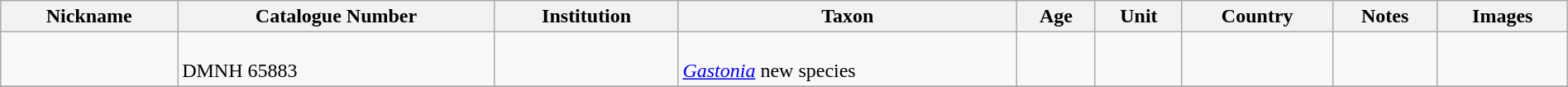<table class="wikitable sortable" align="center" width="100%">
<tr>
<th>Nickname</th>
<th>Catalogue Number</th>
<th>Institution</th>
<th>Taxon</th>
<th>Age</th>
<th>Unit</th>
<th>Country</th>
<th>Notes</th>
<th>Images</th>
</tr>
<tr>
<td></td>
<td><br>DMNH 65883</td>
<td></td>
<td><br><em><a href='#'>Gastonia</a></em> new species</td>
<td></td>
<td></td>
<td></td>
<td></td>
<td></td>
</tr>
<tr>
</tr>
</table>
